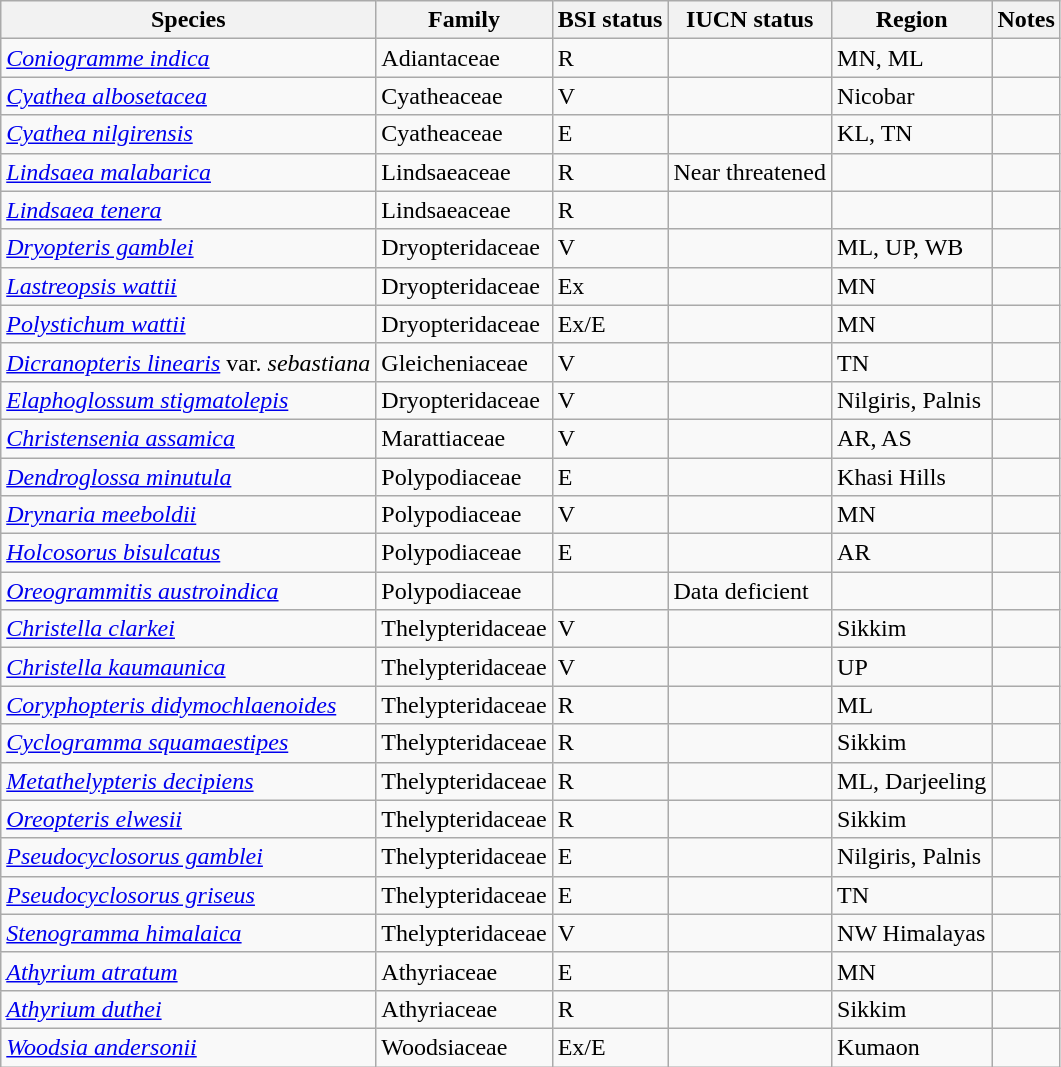<table class="wikitable sortable">
<tr>
<th>Species</th>
<th>Family</th>
<th>BSI status</th>
<th>IUCN status</th>
<th>Region</th>
<th>Notes</th>
</tr>
<tr>
<td><em><a href='#'>Coniogramme indica</a></em></td>
<td>Adiantaceae</td>
<td>R</td>
<td></td>
<td>MN, ML</td>
<td></td>
</tr>
<tr>
<td><em><a href='#'>Cyathea albosetacea</a></em></td>
<td>Cyatheaceae</td>
<td>V</td>
<td></td>
<td>Nicobar</td>
<td></td>
</tr>
<tr>
<td><em><a href='#'>Cyathea nilgirensis</a></em></td>
<td>Cyatheaceae</td>
<td>E</td>
<td></td>
<td>KL, TN</td>
<td></td>
</tr>
<tr>
<td><em><a href='#'>Lindsaea malabarica</a></em></td>
<td>Lindsaeaceae</td>
<td>R</td>
<td>Near threatened</td>
<td></td>
<td></td>
</tr>
<tr>
<td><em><a href='#'>Lindsaea tenera</a></em></td>
<td>Lindsaeaceae</td>
<td>R</td>
<td></td>
<td></td>
<td></td>
</tr>
<tr>
<td><em><a href='#'>Dryopteris gamblei</a></em></td>
<td>Dryopteridaceae</td>
<td>V</td>
<td></td>
<td>ML, UP, WB</td>
<td></td>
</tr>
<tr>
<td><em><a href='#'>Lastreopsis wattii</a></em></td>
<td>Dryopteridaceae</td>
<td>Ex</td>
<td></td>
<td>MN</td>
<td></td>
</tr>
<tr>
<td><em><a href='#'>Polystichum wattii</a></em></td>
<td>Dryopteridaceae</td>
<td>Ex/E</td>
<td></td>
<td>MN</td>
<td></td>
</tr>
<tr>
<td><em><a href='#'>Dicranopteris linearis</a></em> var. <em>sebastiana</em></td>
<td>Gleicheniaceae</td>
<td>V</td>
<td></td>
<td>TN</td>
<td></td>
</tr>
<tr>
<td><em><a href='#'>Elaphoglossum stigmatolepis</a></em></td>
<td>Dryopteridaceae</td>
<td>V</td>
<td></td>
<td>Nilgiris, Palnis</td>
<td></td>
</tr>
<tr>
<td><em><a href='#'>Christensenia assamica</a></em></td>
<td>Marattiaceae</td>
<td>V</td>
<td></td>
<td>AR, AS</td>
<td></td>
</tr>
<tr>
<td><em><a href='#'>Dendroglossa minutula</a></em></td>
<td>Polypodiaceae</td>
<td>E</td>
<td></td>
<td>Khasi Hills</td>
<td></td>
</tr>
<tr>
<td><em><a href='#'>Drynaria meeboldii</a></em></td>
<td>Polypodiaceae</td>
<td>V</td>
<td></td>
<td>MN</td>
<td></td>
</tr>
<tr>
<td><em><a href='#'>Holcosorus bisulcatus</a></em></td>
<td>Polypodiaceae</td>
<td>E</td>
<td></td>
<td>AR</td>
<td></td>
</tr>
<tr>
<td><em><a href='#'>Oreogrammitis austroindica</a></em></td>
<td>Polypodiaceae</td>
<td></td>
<td>Data deficient</td>
<td></td>
<td></td>
</tr>
<tr>
<td><em><a href='#'>Christella clarkei</a></em></td>
<td>Thelypteridaceae</td>
<td>V</td>
<td></td>
<td>Sikkim</td>
<td></td>
</tr>
<tr>
<td><em><a href='#'>Christella kaumaunica</a></em></td>
<td>Thelypteridaceae</td>
<td>V</td>
<td></td>
<td>UP</td>
<td></td>
</tr>
<tr>
<td><em><a href='#'>Coryphopteris didymochlaenoides</a></em></td>
<td>Thelypteridaceae</td>
<td>R</td>
<td></td>
<td>ML</td>
<td></td>
</tr>
<tr>
<td><em><a href='#'>Cyclogramma squamaestipes</a></em></td>
<td>Thelypteridaceae</td>
<td>R</td>
<td></td>
<td>Sikkim</td>
<td></td>
</tr>
<tr>
<td><em><a href='#'>Metathelypteris decipiens</a></em></td>
<td>Thelypteridaceae</td>
<td>R</td>
<td></td>
<td>ML, Darjeeling</td>
<td></td>
</tr>
<tr>
<td><em><a href='#'>Oreopteris elwesii</a></em></td>
<td>Thelypteridaceae</td>
<td>R</td>
<td></td>
<td>Sikkim</td>
<td></td>
</tr>
<tr>
<td><em><a href='#'>Pseudocyclosorus gamblei</a></em></td>
<td>Thelypteridaceae</td>
<td>E</td>
<td></td>
<td>Nilgiris, Palnis</td>
<td></td>
</tr>
<tr>
<td><em><a href='#'>Pseudocyclosorus griseus</a></em></td>
<td>Thelypteridaceae</td>
<td>E</td>
<td></td>
<td>TN</td>
<td></td>
</tr>
<tr>
<td><em><a href='#'>Stenogramma himalaica</a></em></td>
<td>Thelypteridaceae</td>
<td>V</td>
<td></td>
<td>NW Himalayas</td>
<td></td>
</tr>
<tr>
<td><em><a href='#'>Athyrium atratum</a></em></td>
<td>Athyriaceae</td>
<td>E</td>
<td></td>
<td>MN</td>
<td></td>
</tr>
<tr>
<td><em><a href='#'>Athyrium duthei</a></em></td>
<td>Athyriaceae</td>
<td>R</td>
<td></td>
<td>Sikkim</td>
<td></td>
</tr>
<tr>
<td><em><a href='#'>Woodsia andersonii</a></em></td>
<td>Woodsiaceae</td>
<td>Ex/E</td>
<td></td>
<td>Kumaon</td>
<td></td>
</tr>
</table>
